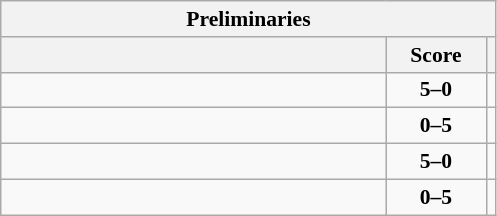<table class="wikitable" style="text-align: center; font-size:90% ">
<tr>
<th colspan=3>Preliminaries</th>
</tr>
<tr>
<th align="right" width="250"></th>
<th width="60">Score</th>
<th align=leftwidth="250"></th>
</tr>
<tr>
<td align=left><strong></strong></td>
<td align=center><strong>5–0</strong></td>
<td align=left></td>
</tr>
<tr>
<td align=left></td>
<td align=center><strong>0–5</strong></td>
<td align=left><strong></strong></td>
</tr>
<tr>
<td align=left><strong></strong></td>
<td align=center><strong>5–0</strong></td>
<td align=left></td>
</tr>
<tr>
<td align=left></td>
<td align=center><strong>0–5</strong></td>
<td align=left><strong></strong></td>
</tr>
</table>
